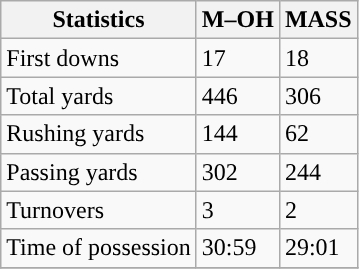<table class="wikitable" style="float: left;">
<tr>
<th>Statistics</th>
<th>M–OH</th>
<th>MASS</th>
</tr>
<tr>
<td>First downs</td>
<td>17</td>
<td>18</td>
</tr>
<tr>
<td>Total yards</td>
<td>446</td>
<td>306</td>
</tr>
<tr>
<td>Rushing yards</td>
<td>144</td>
<td>62</td>
</tr>
<tr>
<td>Passing yards</td>
<td>302</td>
<td>244</td>
</tr>
<tr>
<td>Turnovers</td>
<td>3</td>
<td>2</td>
</tr>
<tr>
<td>Time of possession</td>
<td>30:59</td>
<td>29:01</td>
</tr>
<tr>
</tr>
</table>
